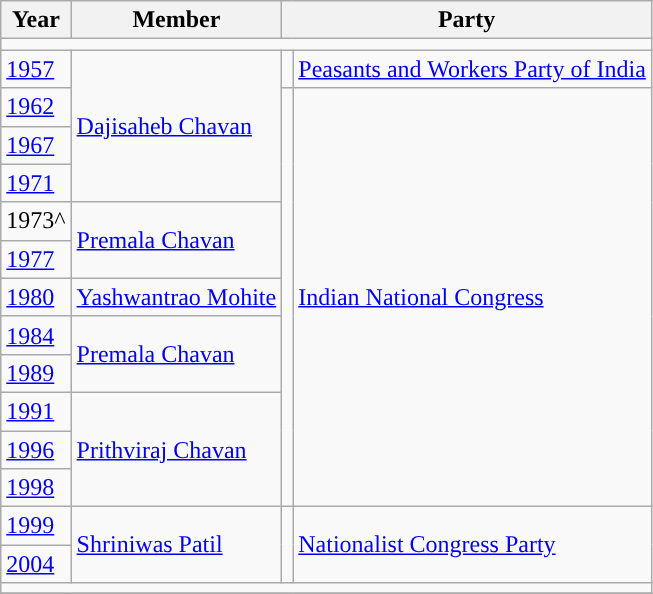<table class="wikitable">
<tr>
<th>Year</th>
<th>Member</th>
<th colspan="2">Party</th>
</tr>
<tr>
<td colspan="4"></td>
</tr>
<tr>
<td><a href='#'>1957</a></td>
<td rowspan="4"><a href='#'>Dajisaheb Chavan</a></td>
<td style="background-color: "></td>
<td><a href='#'>Peasants and Workers Party of India</a></td>
</tr>
<tr>
<td><a href='#'>1962</a></td>
<td rowspan="11" style="background-color: "></td>
<td rowspan="11"><a href='#'>Indian National Congress</a></td>
</tr>
<tr>
<td><a href='#'>1967</a></td>
</tr>
<tr>
<td><a href='#'>1971</a></td>
</tr>
<tr>
<td>1973^</td>
<td rowspan="2"><a href='#'>Premala Chavan</a></td>
</tr>
<tr>
<td><a href='#'>1977</a></td>
</tr>
<tr>
<td><a href='#'>1980</a></td>
<td><a href='#'>Yashwantrao Mohite</a></td>
</tr>
<tr>
<td><a href='#'>1984</a></td>
<td rowspan="2"><a href='#'>Premala Chavan</a></td>
</tr>
<tr>
<td><a href='#'>1989</a></td>
</tr>
<tr>
<td><a href='#'>1991</a></td>
<td rowspan="3"><a href='#'>Prithviraj Chavan</a></td>
</tr>
<tr>
<td><a href='#'>1996</a></td>
</tr>
<tr>
<td><a href='#'>1998</a></td>
</tr>
<tr>
<td><a href='#'>1999</a></td>
<td rowspan="2"><a href='#'>Shriniwas Patil</a></td>
<td rowspan="2" style="background-color: "></td>
<td rowspan="2"><a href='#'>Nationalist Congress Party</a></td>
</tr>
<tr>
<td><a href='#'>2004</a></td>
</tr>
<tr>
<td colspan="4"></td>
</tr>
<tr>
</tr>
</table>
